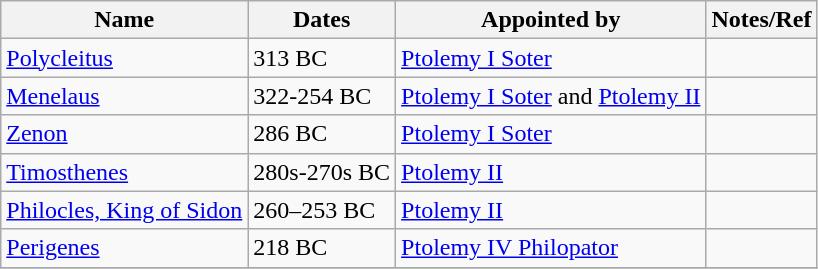<table class="wikitable">
<tr>
<th>Name</th>
<th>Dates</th>
<th>Appointed by</th>
<th>Notes/Ref</th>
</tr>
<tr>
<td><a href='#'>Polycleitus</a></td>
<td>313 BC</td>
<td><a href='#'>Ptolemy I Soter </a></td>
<td></td>
</tr>
<tr>
<td><a href='#'>Menelaus</a></td>
<td>322-254 BC</td>
<td><a href='#'>Ptolemy I Soter</a> and <a href='#'>Ptolemy II</a></td>
<td></td>
</tr>
<tr>
<td><a href='#'>Zenon</a></td>
<td>286 BC</td>
<td><a href='#'>Ptolemy I Soter</a></td>
<td></td>
</tr>
<tr>
<td><a href='#'>Timosthenes</a></td>
<td>280s-270s BC</td>
<td><a href='#'>Ptolemy II</a></td>
<td></td>
</tr>
<tr>
<td><a href='#'>Philocles, King of Sidon</a></td>
<td>260–253 BC</td>
<td><a href='#'>Ptolemy II</a></td>
<td></td>
</tr>
<tr>
<td><a href='#'>Perigenes</a></td>
<td>218 BC</td>
<td><a href='#'>Ptolemy IV Philopator </a></td>
<td></td>
</tr>
<tr>
</tr>
</table>
